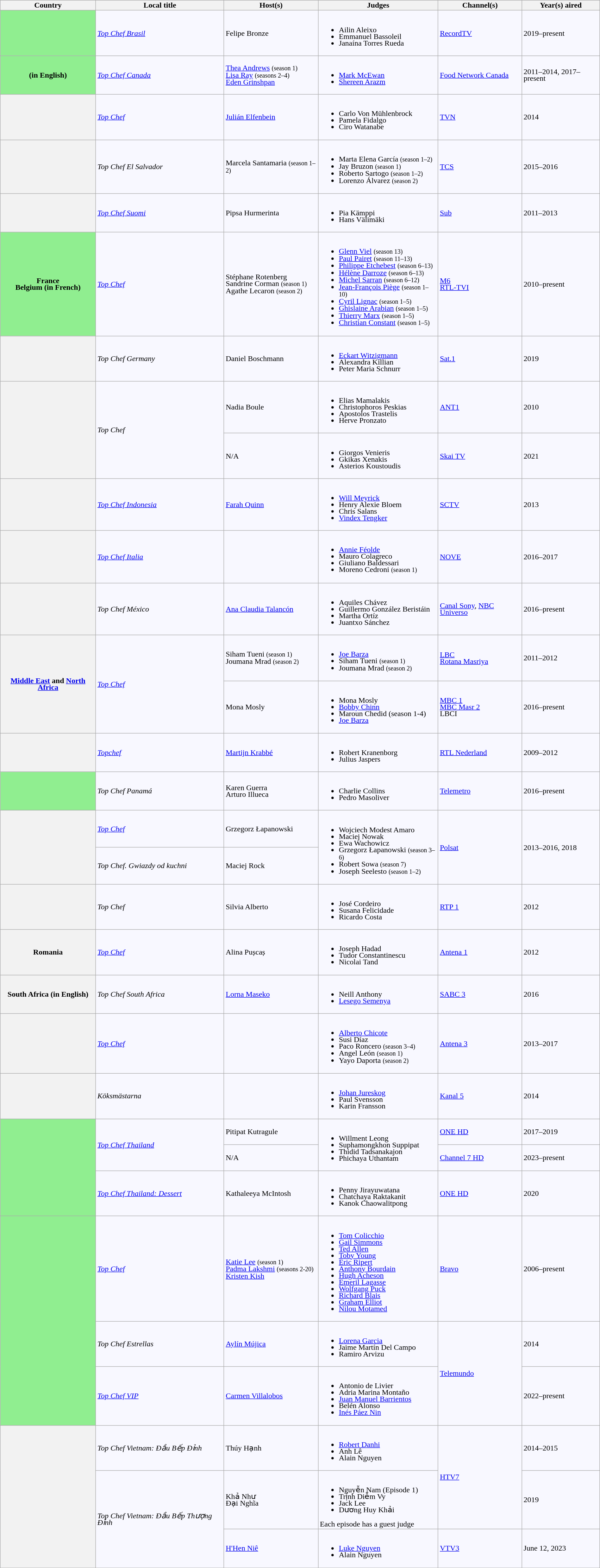<table class="wikitable plainrowheaders" style="text-align:left; line-height:14px; background:#f8f8ff; width:100%;">
<tr>
<th scope="col">Country</th>
<th scope="col">Local title</th>
<th scope="col">Host(s)</th>
<th scope="col">Judges</th>
<th scope="col">Channel(s)</th>
<th scope="col">Year(s) aired</th>
</tr>
<tr>
<th scope="row" style="background:#90EE90;"></th>
<td><em><a href='#'>Top Chef Brasil</a></em></td>
<td>Felipe Bronze</td>
<td><br><ul><li>Ailin Aleixo<br></li><li>Emmanuel Bassoleil<br></li><li>Janaína Torres Rueda<br></li></ul></td>
<td><a href='#'>RecordTV</a></td>
<td>2019–present</td>
</tr>
<tr>
<th scope="row"style="background:#90EE90;"> (in English)</th>
<td><em> <a href='#'>Top Chef Canada</a></em></td>
<td><a href='#'>Thea Andrews</a> <small>(season 1)</small><br><a href='#'>Lisa Ray</a> <small>(seasons 2–4)</small><br><a href='#'>Eden Grinshpan</a></td>
<td><br><ul><li><a href='#'>Mark McEwan</a></li><li><a href='#'>Shereen Arazm</a></li></ul></td>
<td><a href='#'>Food Network Canada</a></td>
<td>2011–2014, 2017–present</td>
</tr>
<tr>
<th scope="row"></th>
<td><em><a href='#'>Top Chef</a></em></td>
<td><a href='#'>Julián Elfenbein</a></td>
<td><br><ul><li>Carlo Von Mühlenbrock</li><li>Pamela Fidalgo</li><li>Ciro Watanabe</li></ul></td>
<td><a href='#'>TVN</a></td>
<td>2014</td>
</tr>
<tr>
<th scope="row"></th>
<td><em>Top Chef El Salvador</em></td>
<td>Marcela Santamaria <small>(season 1–2)</small></td>
<td><br><ul><li>Marta Elena García <small>(season 1–2)</small></li><li>Jay Bruzon <small>(season 1)</small></li><li>Roberto Sartogo <small>(season 1–2)</small></li><li>Lorenzo Álvarez <small>(season 2)</small></li></ul></td>
<td><a href='#'>TCS</a></td>
<td>2015–2016</td>
</tr>
<tr>
<th scope="row"></th>
<td><em><a href='#'>Top Chef Suomi</a></em></td>
<td>Pipsa Hurmerinta</td>
<td><br><ul><li>Pia Kämppi</li><li>Hans Välimäki</li></ul></td>
<td><a href='#'>Sub</a></td>
<td>2011–2013</td>
</tr>
<tr>
<th scope="row"style="background:#90EE90;"> France<br> Belgium (in French)</th>
<td><em><a href='#'>Top Chef</a></em></td>
<td>Stéphane Rotenberg<br>Sandrine Corman <small>(season 1)</small><br>Agathe Lecaron <small>(season 2)</small></td>
<td><br><ul><li><a href='#'>Glenn Viel</a> <small>(season 13)</small></li><li><a href='#'>Paul Pairet</a> <small>(season 11–13)</small></li><li><a href='#'>Philippe Etchebest</a> <small>(season 6–13)</small></li><li><a href='#'>Hélène Darroze</a> <small>(season 6–13)</small></li><li><a href='#'>Michel Sarran</a> <small>(season 6–12)</small></li><li><a href='#'>Jean-François Piège</a> <small>(season 1–10)</small></li><li><a href='#'>Cyril Lignac</a> <small>(season 1–5)</small></li><li><a href='#'>Ghislaine Arabian</a> <small>(season 1–5)</small></li><li><a href='#'>Thierry Marx</a> <small>(season 1–5)</small></li><li><a href='#'>Christian Constant</a> <small>(season 1–5)</small></li></ul></td>
<td> <a href='#'>M6</a><br> <a href='#'>RTL-TVI</a></td>
<td>2010–present</td>
</tr>
<tr>
<th scope="row"></th>
<td><em>Top Chef Germany</em></td>
<td>Daniel Boschmann</td>
<td><br><ul><li><a href='#'>Eckart Witzigmann</a></li><li>Alexandra Killian</li><li>Peter Maria Schnurr</li></ul></td>
<td><a href='#'>Sat.1</a></td>
<td>2019</td>
</tr>
<tr>
<th scope="row" rowspan="2"></th>
<td rowspan="2"><em>Top Chef</em></td>
<td>Nadia Boule</td>
<td><br><ul><li>Elias Mamalakis</li><li>Christophoros Peskias</li><li>Apostolos Trastelis</li><li>Herve Pronzato</li></ul></td>
<td><a href='#'>ANT1</a></td>
<td>2010</td>
</tr>
<tr>
<td>N/A</td>
<td><br><ul><li>Giorgos Venieris</li><li>Gkikas Xenakis</li><li>Asterios Koustoudis</li></ul></td>
<td><a href='#'>Skai TV</a></td>
<td>2021</td>
</tr>
<tr>
<th scope="row"></th>
<td><em><a href='#'>Top Chef Indonesia</a></em></td>
<td><a href='#'>Farah Quinn</a></td>
<td><br><ul><li><a href='#'>Will Meyrick</a></li><li>Henry Alexie Bloem</li><li>Chris Salans</li><li><a href='#'>Vindex Tengker</a></li></ul></td>
<td><a href='#'>SCTV</a></td>
<td>2013</td>
</tr>
<tr>
<th scope="row"></th>
<td><em><a href='#'>Top Chef Italia</a></em></td>
<td></td>
<td><br><ul><li><a href='#'>Annie Féolde</a></li><li>Mauro Colagreco</li><li>Giuliano Baldessari</li><li>Moreno Cedroni <small>(season 1)</small></li></ul></td>
<td><a href='#'>NOVE</a></td>
<td>2016–2017</td>
</tr>
<tr>
<th scope="row"></th>
<td><em>Top Chef México</em></td>
<td><a href='#'>Ana Claudia Talancón</a></td>
<td><br><ul><li>Aquiles Chávez</li><li>Guillermo González Beristáin</li><li>Martha Ortíz</li><li>Juantxo Sánchez</li></ul></td>
<td><a href='#'>Canal Sony</a>, <a href='#'>NBC Universo</a></td>
<td>2016–present</td>
</tr>
<tr>
<th scope="row" rowspan=2> <a href='#'>Middle East</a> and <a href='#'>North Africa</a></th>
<td rowspan=2><em><a href='#'>Top Chef</a></em></td>
<td>Siham Tueni <small>(season 1)</small><br>Joumana Mrad <small>(season 2)</small></td>
<td><br><ul><li><a href='#'>Joe Barza</a></li><li>Siham Tueni <small>(season 1)</small></li><li>Joumana Mrad <small>(season 2)</small></li></ul></td>
<td><a href='#'>LBC</a><br><a href='#'>Rotana Masriya</a></td>
<td>2011–2012</td>
</tr>
<tr>
<td>Mona Mosly</td>
<td><br><ul><li>Mona Mosly</li><li><a href='#'>Bobby Chinn</a></li><li>Maroun Chedid (season 1-4)</li><li><a href='#'>Joe Barza</a></li></ul></td>
<td><a href='#'>MBC 1</a><br><a href='#'>MBC Masr 2</a><br>LBCI</td>
<td>2016–present</td>
</tr>
<tr>
<th scope="row"></th>
<td><em><a href='#'>Topchef</a></em></td>
<td><a href='#'>Martijn Krabbé</a></td>
<td><br><ul><li>Robert Kranenborg</li><li>Julius Jaspers</li></ul></td>
<td><a href='#'>RTL Nederland</a></td>
<td>2009–2012</td>
</tr>
<tr>
<th scope="row"style="background:#90EE90;"></th>
<td><em>Top Chef Panamá</em></td>
<td>Karen Guerra<br>Arturo Illueca</td>
<td><br><ul><li>Charlie Collins</li><li>Pedro Masoliver</li></ul></td>
<td><a href='#'>Telemetro</a></td>
<td>2016–present</td>
</tr>
<tr>
<th scope="row" rowspan=2></th>
<td><em><a href='#'>Top Chef</a></em> </td>
<td>Grzegorz Łapanowski</td>
<td rowspan=2><br><ul><li>Wojciech Modest Amaro</li><li>Maciej Nowak</li><li>Ewa Wachowicz</li><li>Grzegorz Łapanowski <small>(season 3–6)</small></li><li>Robert Sowa <small>(season 7)</small></li><li>Joseph Seelesto <small>(season 1–2)</small></li></ul></td>
<td rowspan=2><a href='#'>Polsat</a></td>
<td rowspan=2>2013–2016, 2018</td>
</tr>
<tr>
<td><em>Top Chef. Gwiazdy od kuchni</em> </td>
<td>Maciej Rock</td>
</tr>
<tr>
<th scope="row"></th>
<td><em>Top Chef</em></td>
<td>Silvia Alberto</td>
<td><br><ul><li>José Cordeiro</li><li>Susana Felicidade</li><li>Ricardo Costa</li></ul></td>
<td><a href='#'>RTP 1</a></td>
<td>2012</td>
</tr>
<tr>
<th scope="row"> Romania</th>
<td><em><a href='#'>Top Chef</a></em></td>
<td>Alina Pușcaș</td>
<td><br><ul><li>Joseph Hadad</li><li>Tudor Constantinescu</li><li>Nicolai Tand</li></ul></td>
<td><a href='#'>Antena 1</a></td>
<td>2012</td>
</tr>
<tr>
<th scope="row"> South Africa (in English)</th>
<td><em>Top Chef South Africa</em></td>
<td><a href='#'>Lorna Maseko</a></td>
<td><br><ul><li>Neill Anthony</li><li><a href='#'>Lesego Semenya</a></li></ul></td>
<td><a href='#'>SABC 3</a></td>
<td>2016</td>
</tr>
<tr>
<th scope="row"></th>
<td><em><a href='#'>Top Chef</a></em></td>
<td></td>
<td><br><ul><li><a href='#'>Alberto Chicote</a></li><li>Susi Díaz</li><li>Paco Roncero <small>(season 3–4)</small></li><li>Angel León <small>(season 1)</small></li><li>Yayo Daporta <small>(season 2)</small></li></ul></td>
<td><a href='#'>Antena 3</a></td>
<td>2013–2017</td>
</tr>
<tr>
<th scope="row"></th>
<td><em>Köksmästarna</em></td>
<td></td>
<td><br><ul><li><a href='#'>Johan Jureskog</a></li><li>Paul Svensson</li><li>Karin Fransson</li></ul></td>
<td><a href='#'>Kanal 5</a></td>
<td>2014</td>
</tr>
<tr>
<th rowspan="3" scope="row" style="background:#90EE90;"></th>
<td rowspan="2"><em><a href='#'>Top Chef Thailand</a></em></td>
<td>Pitipat Kutragule</td>
<td rowspan="2"><br><ul><li>Willment Leong</li><li>Suphamongkhon Suppipat</li><li>Thidid Tadsanakajon</li><li>Phichaya Uthantam</li></ul></td>
<td><a href='#'>ONE HD</a></td>
<td>2017–2019</td>
</tr>
<tr>
<td>N/A</td>
<td><a href='#'>Channel 7 HD</a></td>
<td>2023–present</td>
</tr>
<tr>
<td><em><a href='#'>Top Chef Thailand: Dessert</a></em></td>
<td>Kathaleeya McIntosh</td>
<td><br><ul><li>Penny Jirayuwatana</li><li>Chatchaya Raktakanit</li><li>Kanok Chaowalitpong</li></ul></td>
<td><a href='#'>ONE HD</a></td>
<td>2020</td>
</tr>
<tr>
<th scope="row" rowspan="3" style="background:#90EE90;"></th>
<td><em><a href='#'>Top Chef</a></em></td>
<td><a href='#'>Katie Lee</a> <small>(season 1)</small><br><a href='#'>Padma Lakshmi</a> <small>(seasons 2-20)</small><br><a href='#'>Kristen Kish</a></td>
<td><br><ul><li><a href='#'>Tom Colicchio</a></li><li><a href='#'>Gail Simmons</a></li><li><a href='#'>Ted Allen</a></li><li><a href='#'>Toby Young</a></li><li><a href='#'>Eric Ripert</a></li><li><a href='#'>Anthony Bourdain</a></li><li><a href='#'>Hugh Acheson</a></li><li><a href='#'>Emeril Lagasse</a></li><li><a href='#'>Wolfgang Puck</a></li><li><a href='#'>Richard Blais</a></li><li><a href='#'>Graham Elliot</a></li><li><a href='#'>Nilou Motamed</a></li></ul></td>
<td><a href='#'>Bravo</a></td>
<td>2006–present</td>
</tr>
<tr>
<td><em>Top Chef Estrellas</em></td>
<td><a href='#'>Aylín Mújica</a></td>
<td><br><ul><li><a href='#'>Lorena Garcia</a></li><li>Jaime Martín Del Campo</li><li>Ramiro Arvizu</li></ul></td>
<td rowspan="2"><a href='#'>Telemundo</a></td>
<td>2014</td>
</tr>
<tr>
<td><em><a href='#'>Top Chef VIP</a></em></td>
<td><a href='#'>Carmen Villalobos</a></td>
<td><br><ul><li>Antonio de Livier</li><li>Adria Marina Montaño </li><li><a href='#'>Juan Manuel Barrientos</a> </li><li>Belén Alonso </li><li><a href='#'>Inés Páez Nin</a> </li></ul></td>
<td>2022–present</td>
</tr>
<tr>
<th rowspan="3" scope="row"></th>
<td><em>Top Chef Vietnam: Đầu Bếp Đỉnh</em></td>
<td>Thúy Hạnh</td>
<td><br><ul><li><a href='#'>Robert Danhi</a></li><li>Anh Lê</li><li>Alain Nguyen</li></ul></td>
<td rowspan="2"><a href='#'>HTV7</a></td>
<td>2014–2015</td>
</tr>
<tr>
<td rowspan="2"><em>Top Chef Vietnam: Đầu Bếp Thượng Đỉnh</em></td>
<td>Khả Như<br>Đại Nghĩa</td>
<td><br><ul><li>Nguyễn Nam (Episode 1)</li><li>Trịnh Diễm Vy</li><li>Jack Lee</li><li>Dương Huy Khải</li></ul>Each episode has a guest judge</td>
<td>2019</td>
</tr>
<tr>
<td><a href='#'>H'Hen Niê</a></td>
<td><br><ul><li><a href='#'>Luke Nguyen</a></li><li>Alain Nguyen</li></ul></td>
<td><a href='#'>VTV3</a></td>
<td>June 12, 2023</td>
</tr>
</table>
